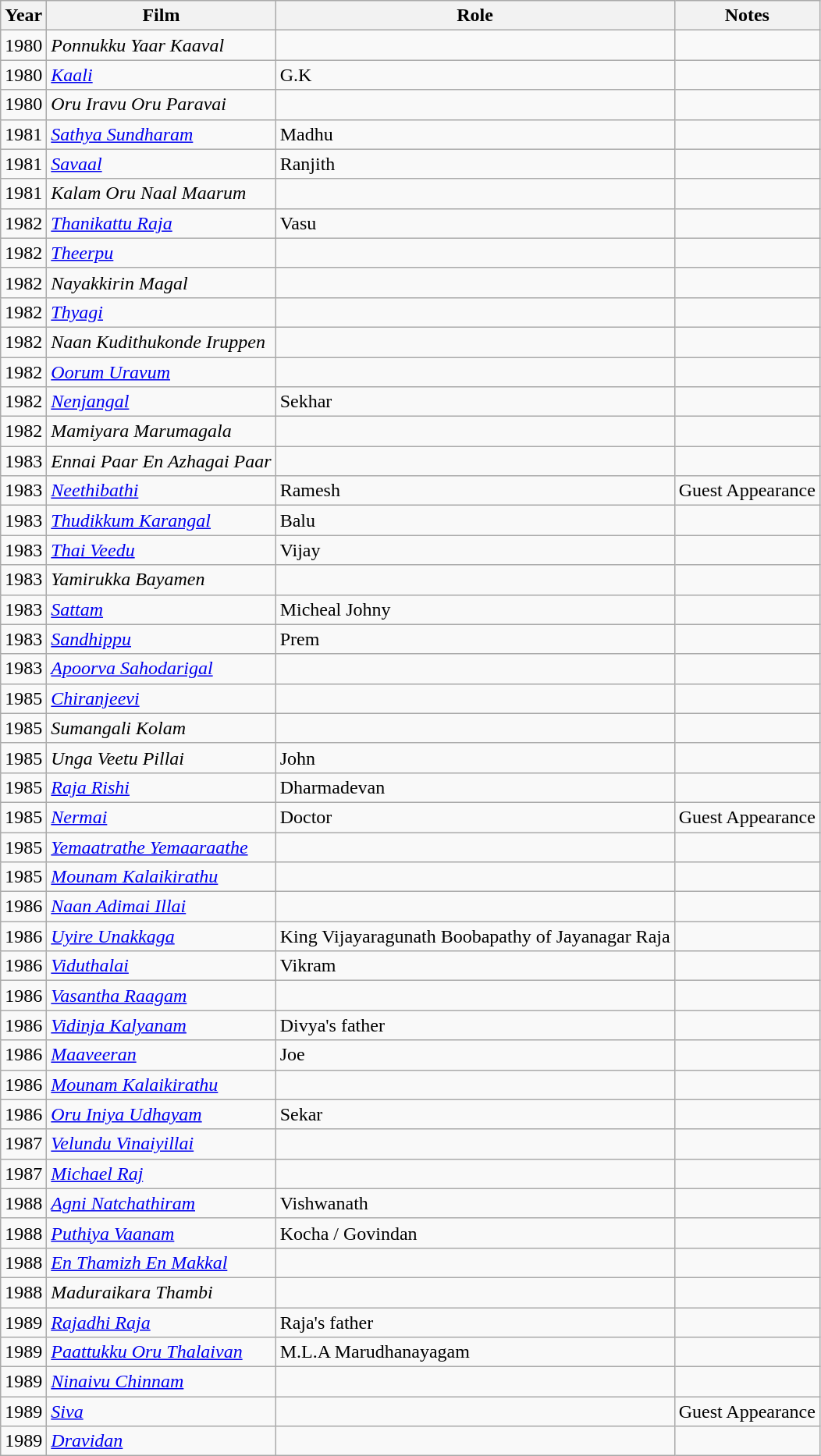<table class="wikitable">
<tr>
<th>Year</th>
<th>Film</th>
<th>Role</th>
<th>Notes</th>
</tr>
<tr>
<td>1980</td>
<td><em>Ponnukku Yaar Kaaval</em></td>
<td></td>
<td></td>
</tr>
<tr>
<td>1980</td>
<td><em><a href='#'>Kaali</a></em></td>
<td>G.K</td>
<td></td>
</tr>
<tr>
<td>1980</td>
<td><em>Oru Iravu Oru Paravai</em></td>
<td></td>
<td></td>
</tr>
<tr>
<td>1981</td>
<td><em><a href='#'>Sathya Sundharam</a></em></td>
<td>Madhu</td>
<td></td>
</tr>
<tr>
<td>1981</td>
<td><em><a href='#'>Savaal</a></em></td>
<td>Ranjith</td>
<td></td>
</tr>
<tr>
<td>1981</td>
<td><em>Kalam Oru Naal Maarum</em></td>
<td></td>
<td></td>
</tr>
<tr>
<td>1982</td>
<td><em><a href='#'>Thanikattu Raja</a></em></td>
<td>Vasu</td>
<td></td>
</tr>
<tr>
<td>1982</td>
<td><em><a href='#'>Theerpu</a></em></td>
<td></td>
<td></td>
</tr>
<tr>
<td>1982</td>
<td><em>Nayakkirin Magal</em></td>
<td></td>
<td></td>
</tr>
<tr>
<td>1982</td>
<td><em><a href='#'>Thyagi</a></em></td>
<td></td>
<td></td>
</tr>
<tr>
<td>1982</td>
<td><em>Naan Kudithukonde Iruppen</em></td>
<td></td>
<td></td>
</tr>
<tr>
<td>1982</td>
<td><em><a href='#'>Oorum Uravum</a></em></td>
<td></td>
<td></td>
</tr>
<tr>
<td>1982</td>
<td><em><a href='#'>Nenjangal</a></em></td>
<td>Sekhar</td>
<td></td>
</tr>
<tr>
<td>1982</td>
<td><em>Mamiyara Marumagala</em></td>
<td></td>
<td></td>
</tr>
<tr>
<td>1983</td>
<td><em>Ennai Paar En Azhagai Paar</em></td>
<td></td>
<td></td>
</tr>
<tr>
<td>1983</td>
<td><em><a href='#'>Neethibathi</a></em></td>
<td>Ramesh</td>
<td>Guest Appearance</td>
</tr>
<tr>
<td>1983</td>
<td><em><a href='#'>Thudikkum Karangal</a></em></td>
<td>Balu</td>
<td></td>
</tr>
<tr>
<td>1983</td>
<td><em><a href='#'>Thai Veedu</a></em></td>
<td>Vijay</td>
<td></td>
</tr>
<tr>
<td>1983</td>
<td><em>Yamirukka Bayamen</em></td>
<td></td>
<td></td>
</tr>
<tr>
<td>1983</td>
<td><em><a href='#'>Sattam</a></em></td>
<td>Micheal Johny</td>
<td></td>
</tr>
<tr>
<td>1983</td>
<td><em><a href='#'>Sandhippu</a></em></td>
<td>Prem</td>
<td></td>
</tr>
<tr>
<td>1983</td>
<td><em><a href='#'>Apoorva Sahodarigal</a></em></td>
<td></td>
<td></td>
</tr>
<tr>
<td>1985</td>
<td><em><a href='#'>Chiranjeevi</a></em></td>
<td></td>
<td></td>
</tr>
<tr>
<td>1985</td>
<td><em>Sumangali Kolam</em></td>
<td></td>
<td></td>
</tr>
<tr>
<td>1985</td>
<td><em>Unga Veetu Pillai</em></td>
<td>John</td>
<td></td>
</tr>
<tr>
<td>1985</td>
<td><em><a href='#'>Raja Rishi</a></em></td>
<td>Dharmadevan</td>
<td></td>
</tr>
<tr>
<td>1985</td>
<td><em><a href='#'>Nermai</a></em></td>
<td>Doctor</td>
<td>Guest Appearance</td>
</tr>
<tr>
<td>1985</td>
<td><em><a href='#'>Yemaatrathe Yemaaraathe</a></em></td>
<td></td>
<td></td>
</tr>
<tr>
<td>1985</td>
<td><em><a href='#'>Mounam Kalaikirathu</a></em></td>
<td></td>
<td></td>
</tr>
<tr>
<td>1986</td>
<td><em><a href='#'>Naan Adimai Illai</a></em></td>
<td></td>
<td></td>
</tr>
<tr>
<td>1986</td>
<td><em><a href='#'>Uyire Unakkaga</a></em></td>
<td>King Vijayaragunath Boobapathy of Jayanagar Raja</td>
<td></td>
</tr>
<tr>
<td>1986</td>
<td><em><a href='#'>Viduthalai</a></em></td>
<td>Vikram</td>
<td></td>
</tr>
<tr>
<td>1986</td>
<td><em><a href='#'>Vasantha Raagam</a></em></td>
<td></td>
<td></td>
</tr>
<tr>
<td>1986</td>
<td><em><a href='#'>Vidinja Kalyanam</a></em></td>
<td>Divya's father</td>
<td></td>
</tr>
<tr>
<td>1986</td>
<td><em><a href='#'>Maaveeran</a></em></td>
<td>Joe</td>
<td></td>
</tr>
<tr>
<td>1986</td>
<td><em><a href='#'>Mounam Kalaikirathu</a></em></td>
<td></td>
<td></td>
</tr>
<tr>
<td>1986</td>
<td><em><a href='#'>Oru Iniya Udhayam</a></em></td>
<td>Sekar</td>
<td></td>
</tr>
<tr>
<td>1987</td>
<td><em><a href='#'>Velundu Vinaiyillai</a></em></td>
<td></td>
<td></td>
</tr>
<tr>
<td>1987</td>
<td><em><a href='#'>Michael Raj</a></em></td>
<td></td>
<td></td>
</tr>
<tr>
<td>1988</td>
<td><em><a href='#'>Agni Natchathiram</a> </em></td>
<td>Vishwanath</td>
<td></td>
</tr>
<tr>
<td>1988</td>
<td><em><a href='#'>Puthiya Vaanam</a></em></td>
<td>Kocha / Govindan</td>
<td></td>
</tr>
<tr>
<td>1988</td>
<td><em><a href='#'>En Thamizh En Makkal</a></em></td>
<td></td>
<td></td>
</tr>
<tr>
<td>1988</td>
<td><em>Maduraikara Thambi </em></td>
<td></td>
<td></td>
</tr>
<tr>
<td>1989</td>
<td><em><a href='#'>Rajadhi Raja</a></em></td>
<td>Raja's father</td>
<td></td>
</tr>
<tr>
<td>1989</td>
<td><em><a href='#'>Paattukku Oru Thalaivan</a></em></td>
<td>M.L.A Marudhanayagam</td>
<td></td>
</tr>
<tr>
<td>1989</td>
<td><em><a href='#'>Ninaivu Chinnam</a></em></td>
<td></td>
<td></td>
</tr>
<tr>
<td>1989</td>
<td><em><a href='#'>Siva</a></em></td>
<td></td>
<td>Guest Appearance</td>
</tr>
<tr>
<td>1989</td>
<td><em><a href='#'>Dravidan</a> </em></td>
<td></td>
<td></td>
</tr>
</table>
